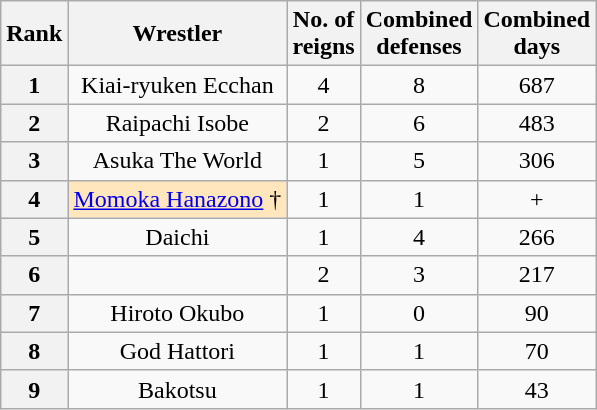<table class="wikitable sortable" style="text-align: center">
<tr>
<th>Rank</th>
<th>Wrestler</th>
<th>No. of<br>reigns</th>
<th>Combined<br>defenses</th>
<th>Combined<br>days</th>
</tr>
<tr>
<th>1</th>
<td>Kiai-ryuken Ecchan</td>
<td>4</td>
<td>8</td>
<td>687</td>
</tr>
<tr>
<th>2</th>
<td>Raipachi Isobe</td>
<td>2</td>
<td>6</td>
<td>483</td>
</tr>
<tr>
<th>3</th>
<td>Asuka The World</td>
<td>1</td>
<td>5</td>
<td>306</td>
</tr>
<tr>
<th>4</th>
<td style="background-color:#FFE6BD"><a href='#'>Momoka Hanazono</a> †</td>
<td>1</td>
<td>1</td>
<td>+</td>
</tr>
<tr>
<th>5</th>
<td>Daichi</td>
<td>1</td>
<td>4</td>
<td>266</td>
</tr>
<tr>
<th>6</th>
<td></td>
<td>2</td>
<td>3</td>
<td>217</td>
</tr>
<tr>
<th>7</th>
<td>Hiroto Okubo</td>
<td>1</td>
<td>0</td>
<td>90</td>
</tr>
<tr>
<th>8</th>
<td>God Hattori</td>
<td>1</td>
<td>1</td>
<td>70</td>
</tr>
<tr>
<th>9</th>
<td>Bakotsu</td>
<td>1</td>
<td>1</td>
<td>43</td>
</tr>
</table>
